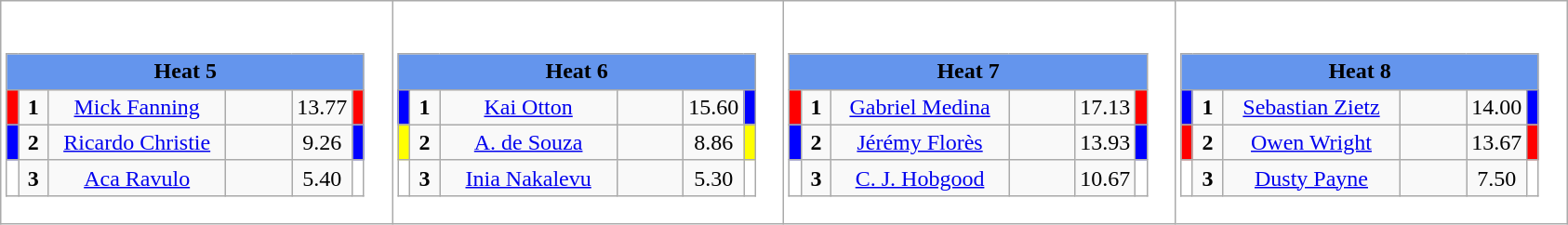<table class="wikitable" style="background:#fff;">
<tr>
<td><div><br><table class="wikitable">
<tr>
<td colspan="6"  style="text-align:center; background:#6495ed;"><strong>Heat 5</strong></td>
</tr>
<tr>
<td style="width:01px; background: #f00;"></td>
<td style="width:14px; text-align:center;"><strong>1</strong></td>
<td style="width:120px; text-align:center;"><a href='#'>Mick Fanning</a></td>
<td style="width:40px; text-align:center;"></td>
<td style="width:20px; text-align:center;">13.77</td>
<td style="width:01px; background: #f00;"></td>
</tr>
<tr>
<td style="width:01px; background: #00f;"></td>
<td style="width:14px; text-align:center;"><strong>2</strong></td>
<td style="width:120px; text-align:center;"><a href='#'>Ricardo Christie</a></td>
<td style="width:40px; text-align:center;"></td>
<td style="width:20px; text-align:center;">9.26</td>
<td style="width:01px; background: #00f;"></td>
</tr>
<tr>
<td style="width:01px; background: #fff;"></td>
<td style="width:14px; text-align:center;"><strong>3</strong></td>
<td style="width:120px; text-align:center;"><a href='#'>Aca Ravulo</a></td>
<td style="width:40px; text-align:center;"></td>
<td style="width:20px; text-align:center;">5.40</td>
<td style="width:01px; background: #fff;"></td>
</tr>
</table>
</div></td>
<td><div><br><table class="wikitable">
<tr>
<td colspan="6"  style="text-align:center; background:#6495ed;"><strong>Heat 6</strong></td>
</tr>
<tr>
<td style="width:01px; background: #00f;"></td>
<td style="width:14px; text-align:center;"><strong>1</strong></td>
<td style="width:120px; text-align:center;"><a href='#'>Kai Otton</a></td>
<td style="width:40px; text-align:center;"></td>
<td style="width:20px; text-align:center;">15.60</td>
<td style="width:01px; background: #00f;"></td>
</tr>
<tr>
<td style="width:01px; background: #ff0;"></td>
<td style="width:14px; text-align:center;"><strong>2</strong></td>
<td style="width:120px; text-align:center;"><a href='#'>A. de Souza</a></td>
<td style="width:40px; text-align:center;"></td>
<td style="width:20px; text-align:center;">8.86</td>
<td style="width:01px; background: #ff0;"></td>
</tr>
<tr>
<td style="width:01px; background: #fff;"></td>
<td style="width:14px; text-align:center;"><strong>3</strong></td>
<td style="width:120px; text-align:center;"><a href='#'>Inia Nakalevu</a></td>
<td style="width:40px; text-align:center;"></td>
<td style="width:20px; text-align:center;">5.30</td>
<td style="width:01px; background: #fff;"></td>
</tr>
</table>
</div></td>
<td><div><br><table class="wikitable">
<tr>
<td colspan="6"  style="text-align:center; background:#6495ed;"><strong>Heat 7</strong></td>
</tr>
<tr>
<td style="width:01px; background: #f00;"></td>
<td style="width:14px; text-align:center;"><strong>1</strong></td>
<td style="width:120px; text-align:center;"><a href='#'>Gabriel Medina</a></td>
<td style="width:40px; text-align:center;"></td>
<td style="width:20px; text-align:center;">17.13</td>
<td style="width:01px; background: #f00;"></td>
</tr>
<tr>
<td style="width:01px; background: #00f;"></td>
<td style="width:14px; text-align:center;"><strong>2</strong></td>
<td style="width:120px; text-align:center;"><a href='#'>Jérémy Florès</a></td>
<td style="width:40px; text-align:center;"></td>
<td style="width:20px; text-align:center;">13.93</td>
<td style="width:01px; background: #00f;"></td>
</tr>
<tr>
<td style="width:01px; background: #fff;"></td>
<td style="width:14px; text-align:center;"><strong>3</strong></td>
<td style="width:120px; text-align:center;"><a href='#'>C. J. Hobgood</a></td>
<td style="width:40px; text-align:center;"></td>
<td style="width:20px; text-align:center;">10.67</td>
<td style="width:01px; background: #fff;"></td>
</tr>
</table>
</div></td>
<td><div><br><table class="wikitable">
<tr>
<td colspan="6"  style="text-align:center; background:#6495ed;"><strong>Heat 8</strong></td>
</tr>
<tr>
<td style="width:01px; background: #00f;"></td>
<td style="width:14px; text-align:center;"><strong>1</strong></td>
<td style="width:120px; text-align:center;"><a href='#'>Sebastian Zietz</a></td>
<td style="width:40px; text-align:center;"></td>
<td style="width:20px; text-align:center;">14.00</td>
<td style="width:01px; background: #00f;"></td>
</tr>
<tr>
<td style="width:01px; background: #f00;"></td>
<td style="width:14px; text-align:center;"><strong>2</strong></td>
<td style="width:120px; text-align:center;"><a href='#'>Owen Wright</a></td>
<td style="width:40px; text-align:center;"></td>
<td style="width:20px; text-align:center;">13.67</td>
<td style="width:01px; background: #f00;"></td>
</tr>
<tr>
<td style="width:01px; background: #fff;"></td>
<td style="width:14px; text-align:center;"><strong>3</strong></td>
<td style="width:120px; text-align:center;"><a href='#'>Dusty Payne</a></td>
<td style="width:40px; text-align:center;"></td>
<td style="width:20px; text-align:center;">7.50</td>
<td style="width:01px; background: #fff;"></td>
</tr>
</table>
</div></td>
</tr>
</table>
